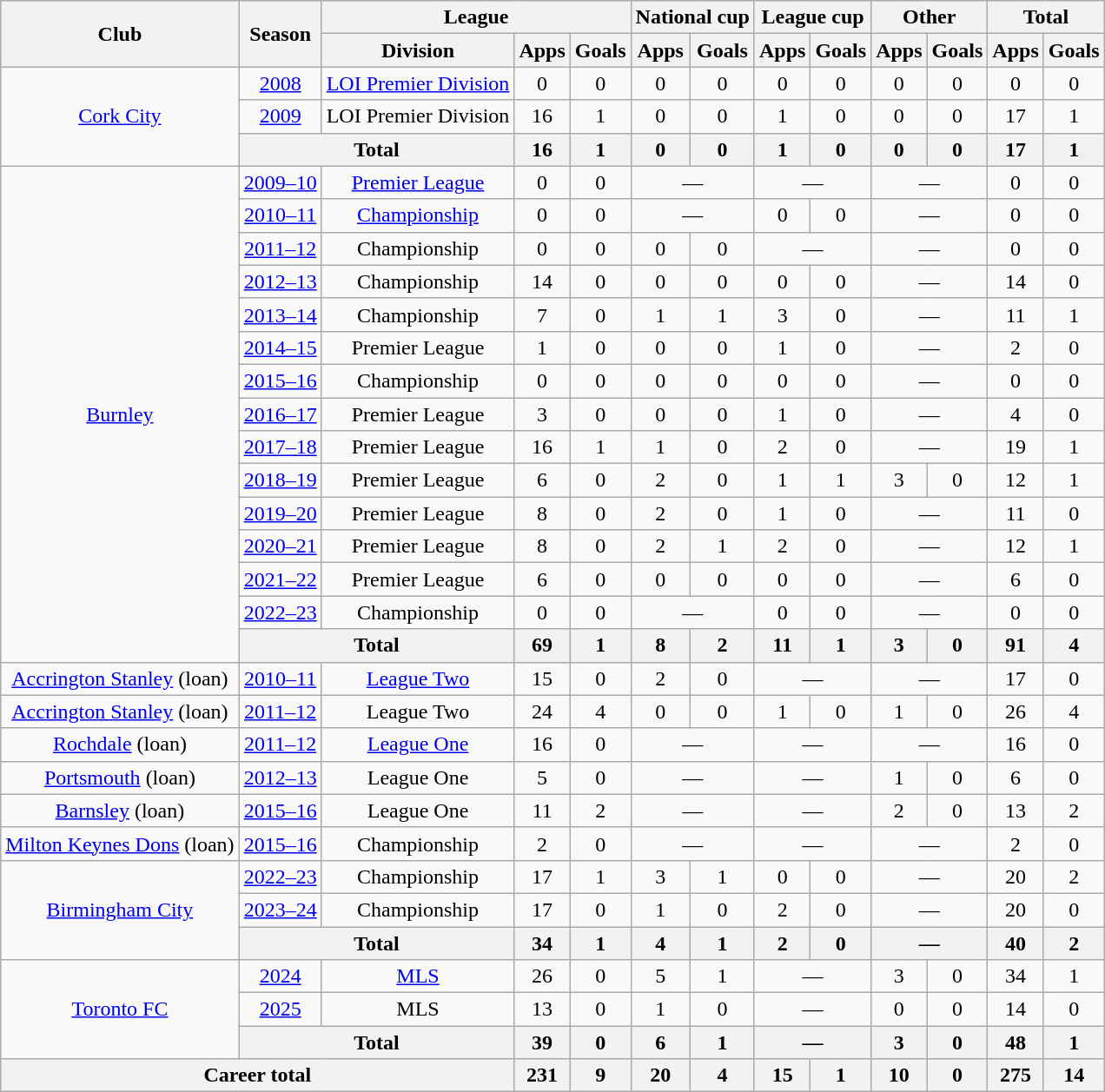<table class="wikitable" style="text-align: center;">
<tr>
<th rowspan="2">Club</th>
<th rowspan="2">Season</th>
<th colspan="3">League</th>
<th colspan="2">National cup</th>
<th colspan="2">League cup</th>
<th colspan="2">Other</th>
<th colspan="2">Total</th>
</tr>
<tr>
<th>Division</th>
<th>Apps</th>
<th>Goals</th>
<th>Apps</th>
<th>Goals</th>
<th>Apps</th>
<th>Goals</th>
<th>Apps</th>
<th>Goals</th>
<th>Apps</th>
<th>Goals</th>
</tr>
<tr>
<td rowspan="3"><a href='#'>Cork City</a></td>
<td><a href='#'>2008</a></td>
<td><a href='#'>LOI Premier Division</a></td>
<td>0</td>
<td>0</td>
<td>0</td>
<td>0</td>
<td>0</td>
<td>0</td>
<td>0</td>
<td>0</td>
<td>0</td>
<td>0</td>
</tr>
<tr>
<td><a href='#'>2009</a></td>
<td>LOI Premier Division</td>
<td>16</td>
<td>1</td>
<td>0</td>
<td>0</td>
<td>1</td>
<td>0</td>
<td>0</td>
<td>0</td>
<td>17</td>
<td>1</td>
</tr>
<tr>
<th colspan="2">Total</th>
<th>16</th>
<th>1</th>
<th>0</th>
<th>0</th>
<th>1</th>
<th>0</th>
<th>0</th>
<th>0</th>
<th>17</th>
<th>1</th>
</tr>
<tr>
<td rowspan="15"><a href='#'>Burnley</a></td>
<td><a href='#'>2009–10</a></td>
<td><a href='#'>Premier League</a></td>
<td>0</td>
<td>0</td>
<td colspan="2">—</td>
<td colspan="2">—</td>
<td colspan="2">—</td>
<td>0</td>
<td>0</td>
</tr>
<tr>
<td><a href='#'>2010–11</a></td>
<td><a href='#'>Championship</a></td>
<td>0</td>
<td>0</td>
<td colspan="2">—</td>
<td>0</td>
<td>0</td>
<td colspan="2">—</td>
<td>0</td>
<td>0</td>
</tr>
<tr>
<td><a href='#'>2011–12</a></td>
<td>Championship</td>
<td>0</td>
<td>0</td>
<td>0</td>
<td>0</td>
<td colspan="2">—</td>
<td colspan="2">—</td>
<td>0</td>
<td>0</td>
</tr>
<tr>
<td><a href='#'>2012–13</a></td>
<td>Championship</td>
<td>14</td>
<td>0</td>
<td>0</td>
<td>0</td>
<td>0</td>
<td>0</td>
<td colspan="2">—</td>
<td>14</td>
<td>0</td>
</tr>
<tr>
<td><a href='#'>2013–14</a></td>
<td>Championship</td>
<td>7</td>
<td>0</td>
<td>1</td>
<td>1</td>
<td>3</td>
<td>0</td>
<td colspan="2">—</td>
<td>11</td>
<td>1</td>
</tr>
<tr>
<td><a href='#'>2014–15</a></td>
<td>Premier League</td>
<td>1</td>
<td>0</td>
<td>0</td>
<td>0</td>
<td>1</td>
<td>0</td>
<td colspan="2">—</td>
<td>2</td>
<td>0</td>
</tr>
<tr>
<td><a href='#'>2015–16</a></td>
<td>Championship</td>
<td>0</td>
<td>0</td>
<td>0</td>
<td>0</td>
<td>0</td>
<td>0</td>
<td colspan="2">—</td>
<td>0</td>
<td>0</td>
</tr>
<tr>
<td><a href='#'>2016–17</a></td>
<td>Premier League</td>
<td>3</td>
<td>0</td>
<td>0</td>
<td>0</td>
<td>1</td>
<td>0</td>
<td colspan="2">—</td>
<td>4</td>
<td>0</td>
</tr>
<tr>
<td><a href='#'>2017–18</a></td>
<td>Premier League</td>
<td>16</td>
<td>1</td>
<td>1</td>
<td>0</td>
<td>2</td>
<td>0</td>
<td colspan="2">—</td>
<td>19</td>
<td>1</td>
</tr>
<tr>
<td><a href='#'>2018–19</a></td>
<td>Premier League</td>
<td>6</td>
<td>0</td>
<td>2</td>
<td>0</td>
<td>1</td>
<td>1</td>
<td>3</td>
<td>0</td>
<td>12</td>
<td>1</td>
</tr>
<tr>
<td><a href='#'>2019–20</a></td>
<td>Premier League</td>
<td>8</td>
<td>0</td>
<td>2</td>
<td>0</td>
<td>1</td>
<td>0</td>
<td colspan="2">—</td>
<td>11</td>
<td>0</td>
</tr>
<tr>
<td><a href='#'>2020–21</a></td>
<td>Premier League</td>
<td>8</td>
<td>0</td>
<td>2</td>
<td>1</td>
<td>2</td>
<td>0</td>
<td colspan="2">—</td>
<td>12</td>
<td>1</td>
</tr>
<tr>
<td><a href='#'>2021–22</a></td>
<td>Premier League</td>
<td>6</td>
<td>0</td>
<td>0</td>
<td>0</td>
<td>0</td>
<td>0</td>
<td colspan="2">—</td>
<td>6</td>
<td>0</td>
</tr>
<tr>
<td><a href='#'>2022–23</a></td>
<td>Championship</td>
<td>0</td>
<td>0</td>
<td colspan="2">—</td>
<td>0</td>
<td>0</td>
<td colspan="2">—</td>
<td>0</td>
<td>0</td>
</tr>
<tr>
<th colspan="2">Total</th>
<th>69</th>
<th>1</th>
<th>8</th>
<th>2</th>
<th>11</th>
<th>1</th>
<th>3</th>
<th>0</th>
<th>91</th>
<th>4</th>
</tr>
<tr>
<td><a href='#'>Accrington Stanley</a> (loan)</td>
<td><a href='#'>2010–11</a></td>
<td><a href='#'>League Two</a></td>
<td>15</td>
<td>0</td>
<td>2</td>
<td>0</td>
<td colspan="2">—</td>
<td colspan="2">—</td>
<td>17</td>
<td>0</td>
</tr>
<tr>
<td><a href='#'>Accrington Stanley</a> (loan)</td>
<td><a href='#'>2011–12</a></td>
<td>League Two</td>
<td>24</td>
<td>4</td>
<td>0</td>
<td>0</td>
<td>1</td>
<td>0</td>
<td>1</td>
<td>0</td>
<td>26</td>
<td>4</td>
</tr>
<tr>
<td><a href='#'>Rochdale</a> (loan)</td>
<td><a href='#'>2011–12</a></td>
<td><a href='#'>League One</a></td>
<td>16</td>
<td>0</td>
<td colspan="2">—</td>
<td colspan="2">—</td>
<td colspan="2">—</td>
<td>16</td>
<td>0</td>
</tr>
<tr>
<td><a href='#'>Portsmouth</a> (loan)</td>
<td><a href='#'>2012–13</a></td>
<td>League One</td>
<td>5</td>
<td>0</td>
<td colspan="2">—</td>
<td colspan="2">—</td>
<td>1</td>
<td>0</td>
<td>6</td>
<td>0</td>
</tr>
<tr>
<td><a href='#'>Barnsley</a> (loan)</td>
<td><a href='#'>2015–16</a></td>
<td>League One</td>
<td>11</td>
<td>2</td>
<td colspan="2">—</td>
<td colspan="2">—</td>
<td>2</td>
<td>0</td>
<td>13</td>
<td>2</td>
</tr>
<tr>
<td><a href='#'>Milton Keynes Dons</a> (loan)</td>
<td><a href='#'>2015–16</a></td>
<td>Championship</td>
<td>2</td>
<td>0</td>
<td colspan="2">—</td>
<td colspan="2">—</td>
<td colspan="2">—</td>
<td>2</td>
<td>0</td>
</tr>
<tr>
<td rowspan="3"><a href='#'>Birmingham City</a></td>
<td><a href='#'>2022–23</a></td>
<td>Championship</td>
<td>17</td>
<td>1</td>
<td>3</td>
<td>1</td>
<td>0</td>
<td>0</td>
<td colspan="2">—</td>
<td>20</td>
<td>2</td>
</tr>
<tr>
<td><a href='#'>2023–24</a></td>
<td>Championship</td>
<td>17</td>
<td>0</td>
<td>1</td>
<td>0</td>
<td>2</td>
<td>0</td>
<td colspan="2">—</td>
<td>20</td>
<td>0</td>
</tr>
<tr>
<th colspan="2">Total</th>
<th>34</th>
<th>1</th>
<th>4</th>
<th>1</th>
<th>2</th>
<th>0</th>
<th colspan="2">—</th>
<th>40</th>
<th>2</th>
</tr>
<tr>
<td rowspan="3"><a href='#'>Toronto FC</a></td>
<td><a href='#'>2024</a></td>
<td><a href='#'>MLS</a></td>
<td>26</td>
<td>0</td>
<td>5</td>
<td>1</td>
<td colspan="2">—</td>
<td>3</td>
<td>0</td>
<td>34</td>
<td>1</td>
</tr>
<tr>
<td><a href='#'>2025</a></td>
<td>MLS</td>
<td>13</td>
<td>0</td>
<td>1</td>
<td>0</td>
<td colspan="2">—</td>
<td>0</td>
<td>0</td>
<td>14</td>
<td>0</td>
</tr>
<tr>
<th colspan="2">Total</th>
<th>39</th>
<th>0</th>
<th>6</th>
<th>1</th>
<th colspan="2">—</th>
<th>3</th>
<th>0</th>
<th>48</th>
<th>1</th>
</tr>
<tr>
<th colspan="3">Career total</th>
<th>231</th>
<th>9</th>
<th>20</th>
<th>4</th>
<th>15</th>
<th>1</th>
<th>10</th>
<th>0</th>
<th>275</th>
<th>14</th>
</tr>
</table>
